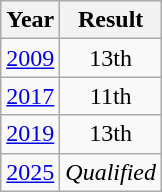<table class="wikitable" style="text-align:center">
<tr>
<th>Year</th>
<th>Result</th>
</tr>
<tr>
<td><a href='#'>2009</a></td>
<td>13th</td>
</tr>
<tr>
<td><a href='#'>2017</a></td>
<td>11th</td>
</tr>
<tr>
<td><a href='#'>2019</a></td>
<td>13th</td>
</tr>
<tr>
<td><a href='#'>2025</a></td>
<td><em>Qualified</em></td>
</tr>
</table>
